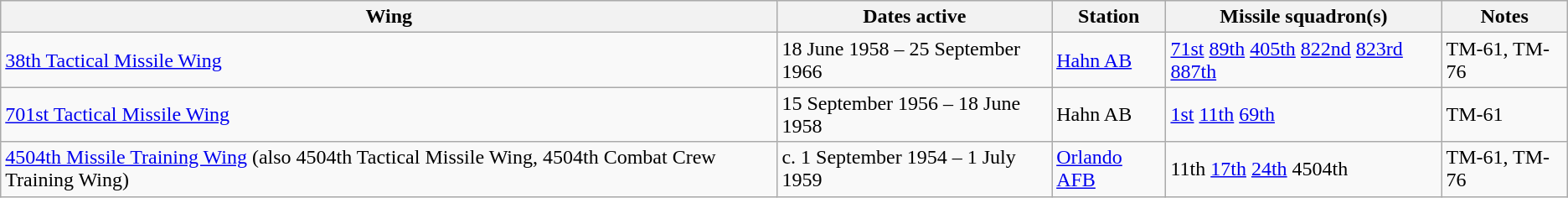<table class="wikitable">
<tr style="background:#efefef;">
<th>Wing</th>
<th>Dates active</th>
<th>Station</th>
<th>Missile squadron(s)</th>
<th>Notes</th>
</tr>
<tr>
<td><a href='#'>38th Tactical Missile Wing</a></td>
<td>18 June 1958 – 25 September 1966</td>
<td><a href='#'>Hahn AB</a></td>
<td><a href='#'>71st</a> <a href='#'>89th</a> <a href='#'>405th</a> <a href='#'>822nd</a> <a href='#'>823rd</a> <a href='#'>887th</a></td>
<td> TM-61, TM-76</td>
</tr>
<tr>
<td><a href='#'>701st Tactical Missile Wing</a></td>
<td>15 September 1956 – 18 June 1958</td>
<td>Hahn AB</td>
<td><a href='#'>1st</a> <a href='#'>11th</a> <a href='#'>69th</a></td>
<td> TM-61</td>
</tr>
<tr>
<td><a href='#'>4504th Missile Training Wing</a> (also 4504th Tactical Missile Wing, 4504th Combat Crew Training Wing)</td>
<td>c. 1 September 1954 – 1 July 1959</td>
<td><a href='#'>Orlando AFB</a></td>
<td>11th <a href='#'>17th</a> <a href='#'>24th</a> 4504th</td>
<td>TM-61, TM-76</td>
</tr>
</table>
